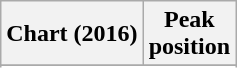<table class="wikitable">
<tr>
<th>Chart (2016)</th>
<th>Peak <br> position</th>
</tr>
<tr>
</tr>
<tr>
</tr>
</table>
